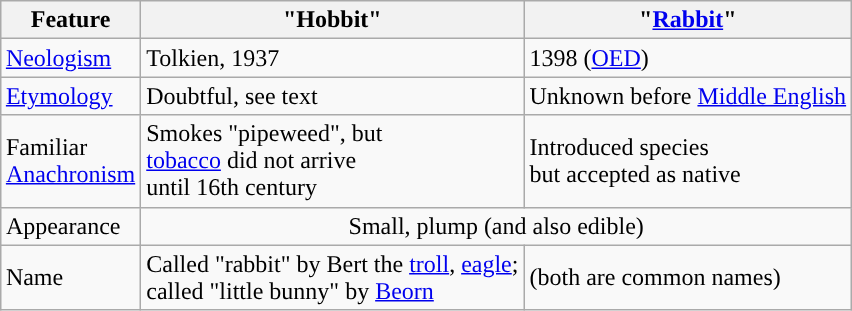<table class="wikitable" style="margin: 1em auto;">
<tr>
<th>Feature</th>
<th>"Hobbit"</th>
<th>"<a href='#'>Rabbit</a>"</th>
</tr>
<tr>
<td><a href='#'>Neologism</a></td>
<td>Tolkien, 1937</td>
<td>1398 (<a href='#'>OED</a>)</td>
</tr>
<tr>
<td><a href='#'>Etymology</a></td>
<td>Doubtful, see text</td>
<td>Unknown before <a href='#'>Middle English</a></td>
</tr>
<tr>
<td>Familiar<br><a href='#'>Anachronism</a></td>
<td>Smokes "pipeweed", but <br><a href='#'>tobacco</a> did not arrive<br> until 16th century</td>
<td>Introduced species<br>but accepted as native</td>
</tr>
<tr>
<td>Appearance</td>
<td colspan=2; style="text-align:center;">Small, plump (and also edible)</td>
</tr>
<tr>
<td>Name</td>
<td>Called "rabbit" by Bert the <a href='#'>troll</a>, <a href='#'>eagle</a>;<br>called "little bunny" by <a href='#'>Beorn</a></td>
<td>(both are common names)</td>
</tr>
</table>
